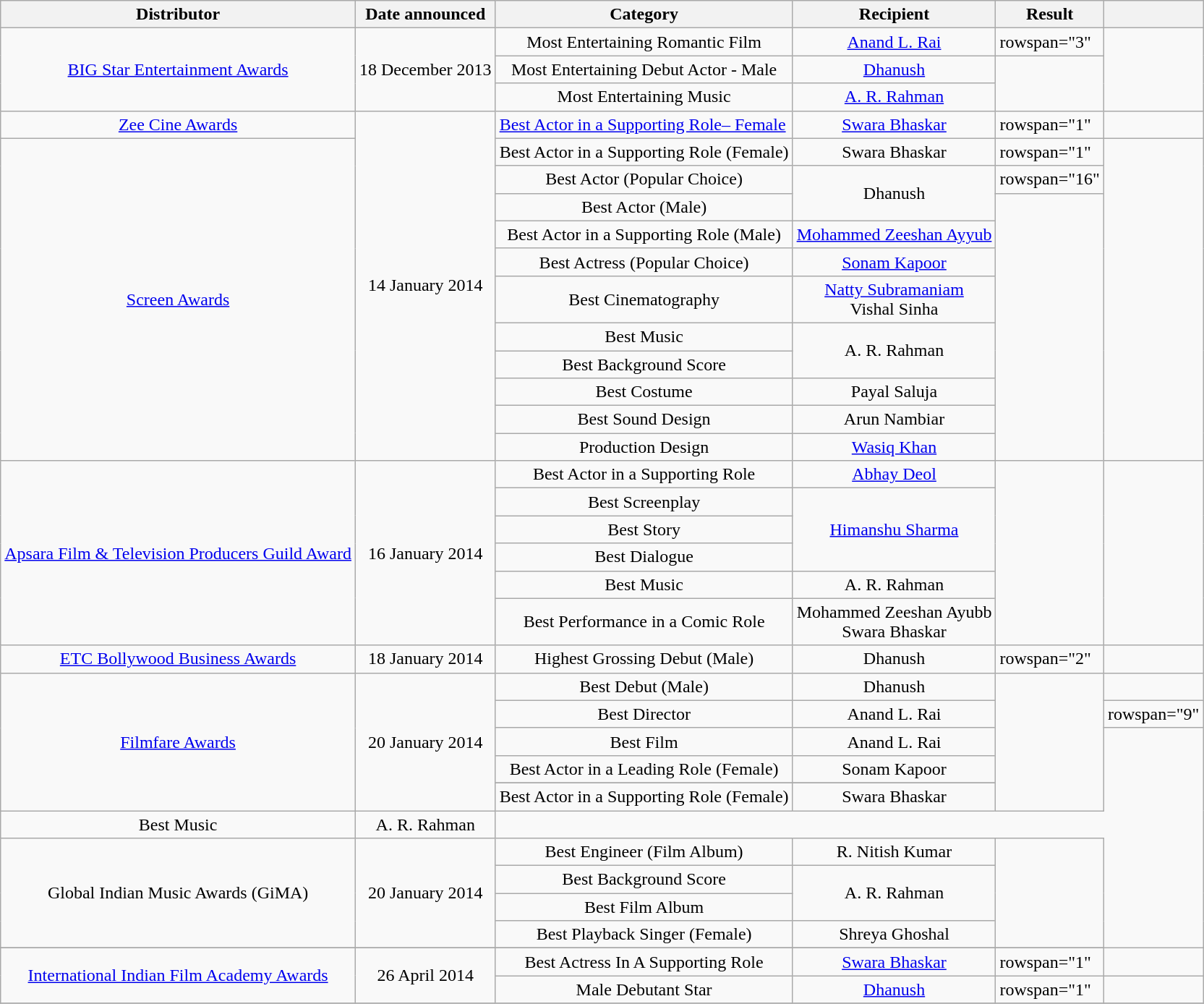<table class="wikitable"  >
<tr>
<th>Distributor</th>
<th>Date announced</th>
<th>Category</th>
<th>Recipient</th>
<th>Result</th>
<th scope="col" class="unsortable"></th>
</tr>
<tr>
<td rowspan="3"  style="text-align:center"><a href='#'>BIG Star Entertainment Awards</a></td>
<td rowspan="3"  style="text-align:center">18 December 2013</td>
<td style="text-align:center">Most Entertaining Romantic Film</td>
<td style="text-align:center"><a href='#'>Anand L. Rai</a></td>
<td>rowspan="3" </td>
<td align="center" rowspan="3"></td>
</tr>
<tr>
<td style="text-align:center">Most Entertaining Debut Actor - Male</td>
<td style="text-align:center"><a href='#'>Dhanush</a></td>
</tr>
<tr>
<td style="text-align:center">Most Entertaining Music</td>
<td style="text-align:center"><a href='#'>A. R. Rahman</a></td>
</tr>
<tr>
<td style="text-align:center"><a href='#'>Zee Cine Awards</a></td>
<td rowspan="12" style="text-align:center">14 January 2014</td>
<td><a href='#'>Best Actor in a Supporting Role– Female</a></td>
<td style="text-align:center"><a href='#'>Swara Bhaskar</a></td>
<td>rowspan="1" </td>
<td align="center"></td>
</tr>
<tr>
<td rowspan="11"  style="text-align:center"><a href='#'>Screen Awards</a></td>
<td style="text-align:center">Best Actor in a Supporting Role (Female)</td>
<td style="text-align:center">Swara Bhaskar</td>
<td>rowspan="1" </td>
<td align="center" rowspan="11"></td>
</tr>
<tr>
<td style="text-align:center">Best Actor (Popular Choice)</td>
<td rowspan="2"  style="text-align:center">Dhanush</td>
<td>rowspan="16" </td>
</tr>
<tr>
<td style="text-align:center">Best Actor (Male)</td>
</tr>
<tr>
<td style="text-align:center">Best Actor in a Supporting Role (Male)</td>
<td style="text-align:center"><a href='#'>Mohammed Zeeshan Ayyub</a></td>
</tr>
<tr>
<td style="text-align:center">Best Actress (Popular Choice)</td>
<td style="text-align:center"><a href='#'>Sonam Kapoor</a></td>
</tr>
<tr>
<td style="text-align:center">Best Cinematography</td>
<td style="text-align:center"><a href='#'>Natty Subramaniam</a><br> Vishal Sinha</td>
</tr>
<tr>
<td style="text-align:center">Best Music</td>
<td rowspan="2"  style="text-align:center">A. R. Rahman</td>
</tr>
<tr>
<td style="text-align:center">Best Background Score</td>
</tr>
<tr>
<td style="text-align:center">Best Costume</td>
<td style="text-align:center">Payal Saluja</td>
</tr>
<tr>
<td style="text-align:center">Best Sound Design</td>
<td style="text-align:center">Arun Nambiar</td>
</tr>
<tr>
<td style="text-align:center">Production Design</td>
<td style="text-align:center"><a href='#'>Wasiq Khan</a></td>
</tr>
<tr>
<td rowspan="6"  style="text-align:center"><a href='#'>Apsara Film & Television Producers Guild Award</a></td>
<td rowspan="6"  style="text-align:center">16 January 2014</td>
<td style="text-align:center">Best Actor in a Supporting Role</td>
<td style="text-align:center"><a href='#'>Abhay Deol</a></td>
<td align="center" rowspan="6"></td>
</tr>
<tr>
<td style="text-align:center">Best Screenplay</td>
<td rowspan="3"  style="text-align:center"><a href='#'>Himanshu Sharma</a></td>
</tr>
<tr>
<td style="text-align:center">Best Story</td>
</tr>
<tr>
<td style="text-align:center">Best Dialogue</td>
</tr>
<tr>
<td style="text-align:center">Best Music</td>
<td style="text-align:center">A. R. Rahman</td>
</tr>
<tr>
<td style="text-align:center">Best Performance in a Comic Role</td>
<td style="text-align:center">Mohammed Zeeshan Ayubb<br>Swara Bhaskar</td>
</tr>
<tr>
<td rowspan="1"  style="text-align:center"><a href='#'>ETC Bollywood Business Awards</a></td>
<td rowspan="1"  style="text-align:center">18 January 2014</td>
<td style="text-align:center">Highest Grossing Debut (Male)</td>
<td style="text-align:center">Dhanush</td>
<td>rowspan="2" </td>
<td align="center" rowspan="1"></td>
</tr>
<tr>
<td rowspan="6"  style="text-align:center"><a href='#'>Filmfare Awards</a></td>
<td rowspan="6"  style="text-align:center">20 January 2014</td>
<td style="text-align:center">Best Debut (Male)</td>
<td style="text-align:center">Dhanush</td>
<td align="center" rowspan="6"></td>
</tr>
<tr>
<td style="text-align:center">Best Director</td>
<td style="text-align:center">Anand L. Rai</td>
<td>rowspan="9" </td>
</tr>
<tr>
<td style="text-align:center">Best Film</td>
<td style="text-align:center">Anand L. Rai</td>
</tr>
<tr>
<td style="text-align:center">Best Actor in a Leading Role (Female)</td>
<td style="text-align:center">Sonam Kapoor</td>
</tr>
<tr>
</tr>
<tr>
<td style="text-align:center">Best Actor in a Supporting Role (Female)</td>
<td style="text-align:center">Swara Bhaskar</td>
</tr>
<tr>
<td style="text-align:center">Best Music</td>
<td style="text-align:center">A. R. Rahman</td>
</tr>
<tr>
<td rowspan="4"  style="text-align:center">Global Indian Music Awards (GiMA)</td>
<td rowspan="4"  style="text-align:center">20 January 2014</td>
<td style="text-align:center">Best Engineer (Film Album)</td>
<td style="text-align:center">R. Nitish Kumar</td>
<td align="center" rowspan="4"></td>
</tr>
<tr>
<td style="text-align:center">Best Background Score</td>
<td rowspan="2" style="text-align:center">A. R. Rahman</td>
</tr>
<tr>
<td style="text-align:center">Best Film Album</td>
</tr>
<tr>
<td style="text-align:center">Best Playback Singer (Female)</td>
<td style="text-align:center">Shreya Ghoshal <br></td>
</tr>
<tr>
</tr>
<tr>
<td rowspan="2"  style="text-align:center"><a href='#'>International Indian Film Academy Awards</a></td>
<td rowspan="2"  style="text-align:center">26 April 2014</td>
<td style="text-align:center">Best Actress In A Supporting Role</td>
<td style="text-align:center"><a href='#'>Swara Bhaskar</a></td>
<td>rowspan="1" </td>
<td></td>
</tr>
<tr>
<td style="text-align:center">Male Debutant Star</td>
<td style="text-align:center"><a href='#'>Dhanush</a></td>
<td>rowspan="1" </td>
<td></td>
</tr>
<tr>
</tr>
</table>
